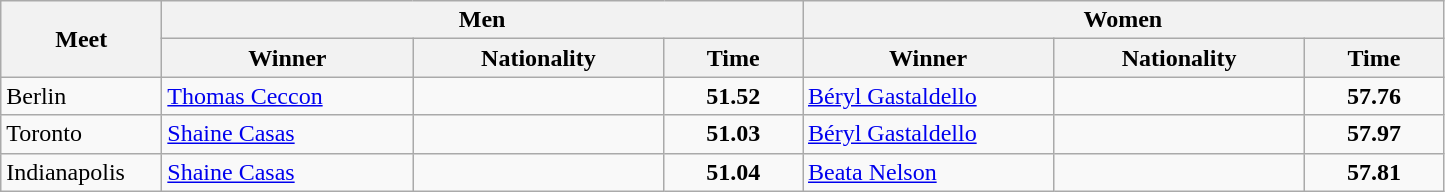<table class="wikitable">
<tr>
<th width=100 rowspan=2>Meet</th>
<th colspan=3>Men</th>
<th colspan=3>Women</th>
</tr>
<tr>
<th width=160>Winner</th>
<th width=160>Nationality</th>
<th width=85>Time</th>
<th width=160>Winner</th>
<th width=160>Nationality</th>
<th width=85>Time</th>
</tr>
<tr>
<td>Berlin</td>
<td><a href='#'>Thomas Ceccon</a></td>
<td></td>
<td align=center><strong>51.52</strong></td>
<td><a href='#'>Béryl Gastaldello</a></td>
<td></td>
<td align=center><strong>57.76</strong></td>
</tr>
<tr>
<td>Toronto</td>
<td><a href='#'>Shaine Casas</a></td>
<td></td>
<td align=center><strong>51.03</strong></td>
<td><a href='#'>Béryl Gastaldello</a></td>
<td></td>
<td align=center><strong>57.97</strong></td>
</tr>
<tr>
<td>Indianapolis</td>
<td><a href='#'>Shaine Casas</a></td>
<td></td>
<td align=center><strong>51.04</strong></td>
<td><a href='#'>Beata Nelson</a></td>
<td></td>
<td align=center><strong>57.81</strong></td>
</tr>
</table>
